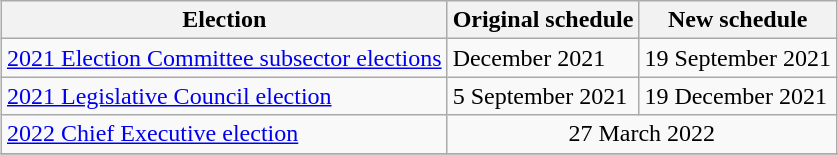<table class="wikitable" style="margin:1em auto;">
<tr>
<th>Election</th>
<th>Original schedule</th>
<th>New schedule</th>
</tr>
<tr>
<td><a href='#'>2021 Election Committee subsector elections</a></td>
<td>December 2021</td>
<td>19 September 2021</td>
</tr>
<tr>
<td><a href='#'>2021 Legislative Council election</a></td>
<td>5 September 2021</td>
<td>19 December 2021</td>
</tr>
<tr>
<td><a href='#'>2022 Chief Executive election</a></td>
<td colspan=2 align=center>27 March 2022</td>
</tr>
<tr>
</tr>
</table>
